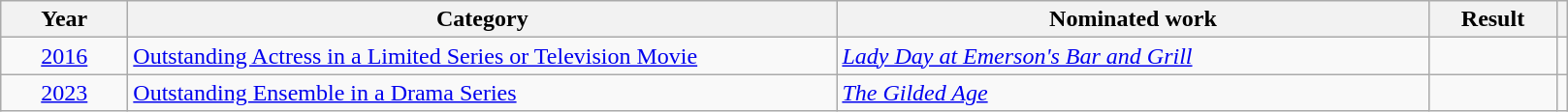<table class=wikitable>
<tr>
<th scope="col" style="width:5em;">Year</th>
<th scope="col" style="width:30em;">Category</th>
<th scope="col" style="width:25em;">Nominated work</th>
<th scope="col" style="width:5em;">Result</th>
<th></th>
</tr>
<tr>
<td align="center"><a href='#'>2016</a></td>
<td><a href='#'>Outstanding Actress in a Limited Series or Television Movie</a></td>
<td><em><a href='#'>Lady Day at Emerson's Bar and Grill</a></em></td>
<td></td>
<td align="center"></td>
</tr>
<tr>
<td align="center"><a href='#'>2023</a></td>
<td><a href='#'>Outstanding Ensemble in a Drama Series</a></td>
<td><em><a href='#'>The Gilded Age</a></em></td>
<td></td>
<td align="center"></td>
</tr>
</table>
